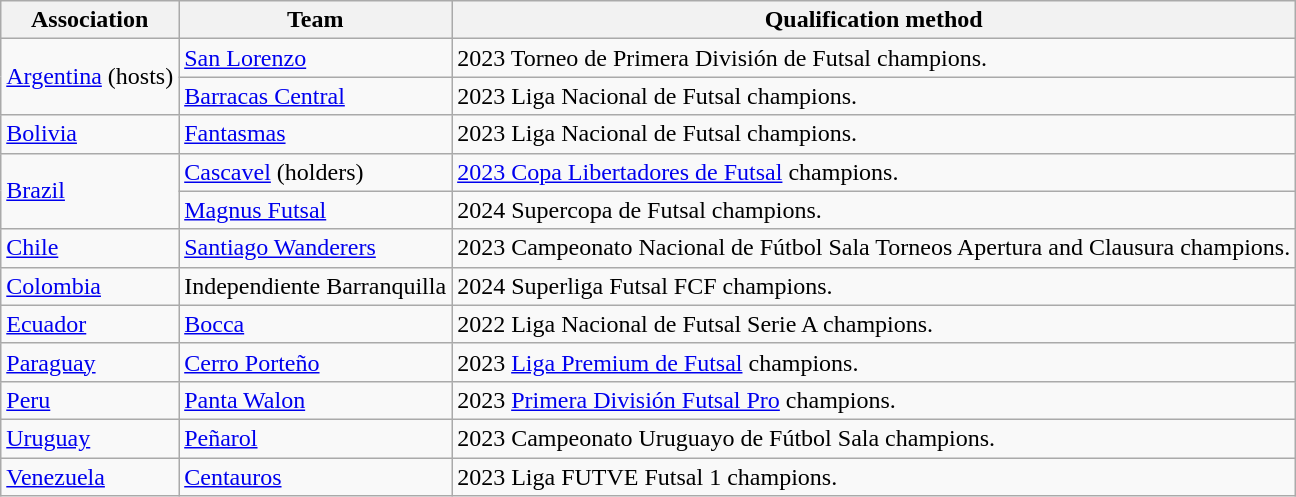<table class="wikitable">
<tr>
<th>Association</th>
<th>Team</th>
<th>Qualification method</th>
</tr>
<tr>
<td rowspan=2> <a href='#'>Argentina</a> (hosts)</td>
<td><a href='#'>San Lorenzo</a> </td>
<td>2023 Torneo de Primera División de Futsal champions.</td>
</tr>
<tr>
<td><a href='#'>Barracas Central</a> </td>
<td>2023 Liga Nacional de Futsal champions.</td>
</tr>
<tr>
<td> <a href='#'>Bolivia</a></td>
<td><a href='#'>Fantasmas</a></td>
<td>2023 Liga Nacional de Futsal champions.</td>
</tr>
<tr>
<td rowspan=2> <a href='#'>Brazil</a></td>
<td><a href='#'>Cascavel</a> (holders)</td>
<td><a href='#'>2023 Copa Libertadores de Futsal</a> champions.</td>
</tr>
<tr>
<td><a href='#'>Magnus Futsal</a></td>
<td>2024 Supercopa de Futsal champions.</td>
</tr>
<tr>
<td> <a href='#'>Chile</a></td>
<td><a href='#'>Santiago Wanderers</a></td>
<td>2023 Campeonato Nacional de Fútbol Sala Torneos Apertura and Clausura champions.</td>
</tr>
<tr>
<td> <a href='#'>Colombia</a></td>
<td>Independiente Barranquilla</td>
<td>2024 Superliga Futsal FCF champions.</td>
</tr>
<tr>
<td> <a href='#'>Ecuador</a></td>
<td><a href='#'>Bocca</a></td>
<td>2022 Liga Nacional de Futsal Serie A champions.</td>
</tr>
<tr>
<td> <a href='#'>Paraguay</a></td>
<td><a href='#'>Cerro Porteño</a></td>
<td>2023 <a href='#'>Liga Premium de Futsal</a> champions.</td>
</tr>
<tr>
<td> <a href='#'>Peru</a></td>
<td><a href='#'>Panta Walon</a></td>
<td>2023 <a href='#'>Primera División Futsal Pro</a> champions.</td>
</tr>
<tr>
<td> <a href='#'>Uruguay</a></td>
<td><a href='#'>Peñarol</a></td>
<td>2023 Campeonato Uruguayo de Fútbol Sala champions.</td>
</tr>
<tr>
<td> <a href='#'>Venezuela</a></td>
<td><a href='#'>Centauros</a></td>
<td>2023 Liga FUTVE Futsal 1 champions.</td>
</tr>
</table>
